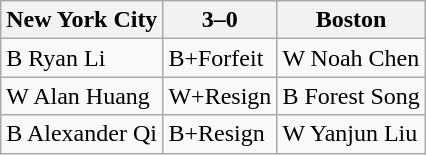<table class="wikitable">
<tr>
<th>New York City</th>
<th>3–0</th>
<th>Boston</th>
</tr>
<tr>
<td>B Ryan Li</td>
<td>B+Forfeit</td>
<td>W Noah Chen</td>
</tr>
<tr>
<td>W Alan Huang</td>
<td>W+Resign</td>
<td>B Forest Song</td>
</tr>
<tr>
<td>B Alexander Qi</td>
<td>B+Resign</td>
<td>W Yanjun Liu</td>
</tr>
</table>
